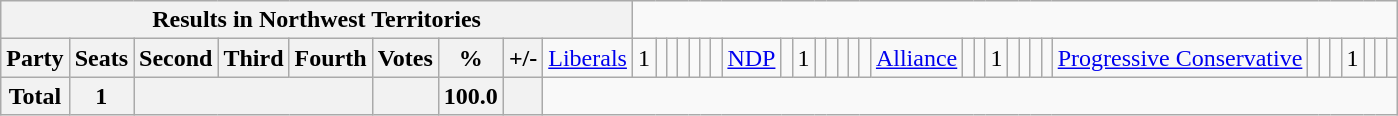<table class="wikitable">
<tr>
<th colspan=10>Results in Northwest Territories</th>
</tr>
<tr>
<th colspan=2>Party</th>
<th>Seats</th>
<th>Second</th>
<th>Third</th>
<th>Fourth</th>
<th>Votes</th>
<th>%</th>
<th>+/-<br></th>
<td><a href='#'>Liberals</a></td>
<td align="right">1</td>
<td align="right"></td>
<td align="right"></td>
<td align="right"></td>
<td align="right"></td>
<td align="right"></td>
<td align="right"><br></td>
<td><a href='#'>NDP</a></td>
<td align="right"></td>
<td align="right">1</td>
<td align="right"></td>
<td align="right"></td>
<td align="right"></td>
<td align="right"></td>
<td align="right"><br></td>
<td><a href='#'>Alliance</a></td>
<td align="right"></td>
<td align="right"></td>
<td align="right">1</td>
<td align="right"></td>
<td align="right"></td>
<td align="right"></td>
<td align="right"><br></td>
<td><a href='#'>Progressive Conservative</a></td>
<td align="right"></td>
<td align="right"></td>
<td align="right"></td>
<td align="right">1</td>
<td align="right"></td>
<td align="right"></td>
<td align="right"></td>
</tr>
<tr>
<th colspan="2">Total</th>
<th>1</th>
<th colspan="3"></th>
<th></th>
<th>100.0</th>
<th></th>
</tr>
</table>
